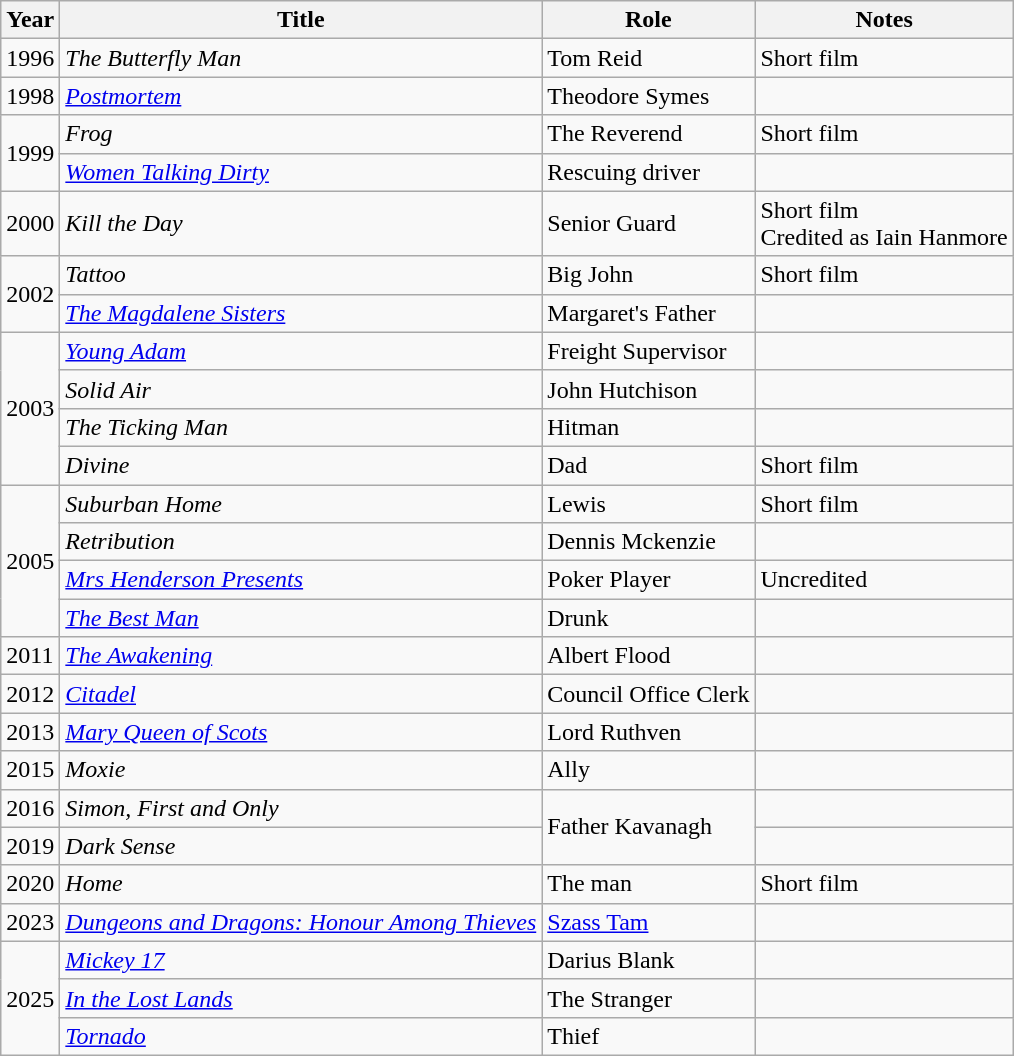<table class="wikitable">
<tr>
<th>Year</th>
<th>Title</th>
<th>Role</th>
<th>Notes</th>
</tr>
<tr>
<td>1996</td>
<td><em>The Butterfly Man</em></td>
<td>Tom Reid</td>
<td>Short film</td>
</tr>
<tr>
<td>1998</td>
<td><em><a href='#'>Postmortem</a></em></td>
<td>Theodore Symes</td>
<td></td>
</tr>
<tr>
<td rowspan="2">1999</td>
<td><em>Frog</em></td>
<td>The Reverend</td>
<td>Short film</td>
</tr>
<tr>
<td><em><a href='#'>Women Talking Dirty</a></em></td>
<td>Rescuing driver</td>
<td></td>
</tr>
<tr>
<td>2000</td>
<td><em>Kill the Day</em></td>
<td>Senior Guard</td>
<td>Short film<br>Credited as Iain Hanmore</td>
</tr>
<tr>
<td rowspan="2">2002</td>
<td><em>Tattoo</em></td>
<td>Big John</td>
<td>Short film</td>
</tr>
<tr>
<td><em><a href='#'>The Magdalene Sisters</a></em></td>
<td>Margaret's Father</td>
<td></td>
</tr>
<tr>
<td rowspan="4">2003</td>
<td><em><a href='#'>Young Adam</a></em></td>
<td>Freight Supervisor</td>
<td></td>
</tr>
<tr>
<td><em>Solid Air</em></td>
<td>John Hutchison</td>
<td></td>
</tr>
<tr>
<td><em>The Ticking Man</em></td>
<td>Hitman</td>
<td></td>
</tr>
<tr>
<td><em>Divine</em></td>
<td>Dad</td>
<td>Short film</td>
</tr>
<tr>
<td rowspan="4">2005</td>
<td><em>Suburban Home</em></td>
<td>Lewis</td>
<td>Short film</td>
</tr>
<tr>
<td><em>Retribution</em></td>
<td>Dennis Mckenzie</td>
<td></td>
</tr>
<tr>
<td><em><a href='#'>Mrs Henderson Presents</a></em></td>
<td>Poker Player</td>
<td>Uncredited</td>
</tr>
<tr>
<td><em><a href='#'>The Best Man</a></em></td>
<td>Drunk</td>
<td></td>
</tr>
<tr>
<td>2011</td>
<td><em><a href='#'>The Awakening</a></em></td>
<td>Albert Flood</td>
<td></td>
</tr>
<tr>
<td>2012</td>
<td><em><a href='#'>Citadel</a></em></td>
<td>Council Office Clerk</td>
<td></td>
</tr>
<tr>
<td>2013</td>
<td><em><a href='#'>Mary Queen of Scots</a></em></td>
<td>Lord Ruthven</td>
<td></td>
</tr>
<tr>
<td>2015</td>
<td><em>Moxie</em></td>
<td>Ally</td>
<td></td>
</tr>
<tr>
<td>2016</td>
<td><em>Simon, First and Only</em></td>
<td rowspan="2">Father Kavanagh</td>
<td></td>
</tr>
<tr>
<td>2019</td>
<td><em>Dark Sense</em></td>
<td></td>
</tr>
<tr>
<td>2020</td>
<td><em>Home</em></td>
<td>The man</td>
<td>Short film</td>
</tr>
<tr>
<td>2023</td>
<td><em><a href='#'>Dungeons and Dragons: Honour Among Thieves</a></em></td>
<td><a href='#'>Szass Tam</a></td>
<td></td>
</tr>
<tr>
<td rowspan="3">2025</td>
<td><em><a href='#'>Mickey 17</a></em></td>
<td>Darius Blank</td>
<td></td>
</tr>
<tr>
<td><em><a href='#'>In the Lost Lands</a></em></td>
<td>The Stranger</td>
<td></td>
</tr>
<tr>
<td><em><a href='#'>Tornado</a></em></td>
<td>Thief</td>
<td></td>
</tr>
</table>
